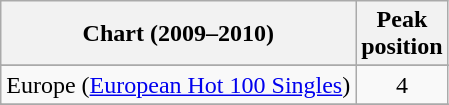<table class="wikitable sortable">
<tr>
<th>Chart (2009–2010)</th>
<th>Peak<br>position</th>
</tr>
<tr>
</tr>
<tr>
<td>Europe (<a href='#'>European Hot 100 Singles</a>)</td>
<td align="center">4</td>
</tr>
<tr>
</tr>
<tr>
</tr>
<tr>
</tr>
<tr>
</tr>
<tr>
</tr>
<tr>
</tr>
</table>
